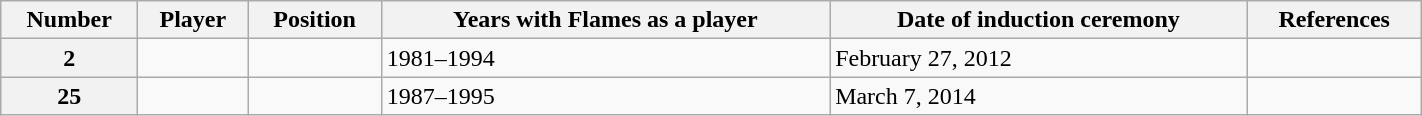<table class="wikitable sortable" width="75%">
<tr>
<th scope="col">Number</th>
<th scope="col">Player</th>
<th scope="col">Position</th>
<th scope="col">Years with Flames as a player</th>
<th scope="col">Date of induction ceremony</th>
<th scope="col" class="unsortable">References</th>
</tr>
<tr>
<th scope="row">2</th>
<td></td>
<td></td>
<td>1981–1994</td>
<td>February 27, 2012</td>
<td></td>
</tr>
<tr>
<th scope="row">25</th>
<td></td>
<td></td>
<td>1987–1995</td>
<td>March 7, 2014</td>
<td></td>
</tr>
</table>
